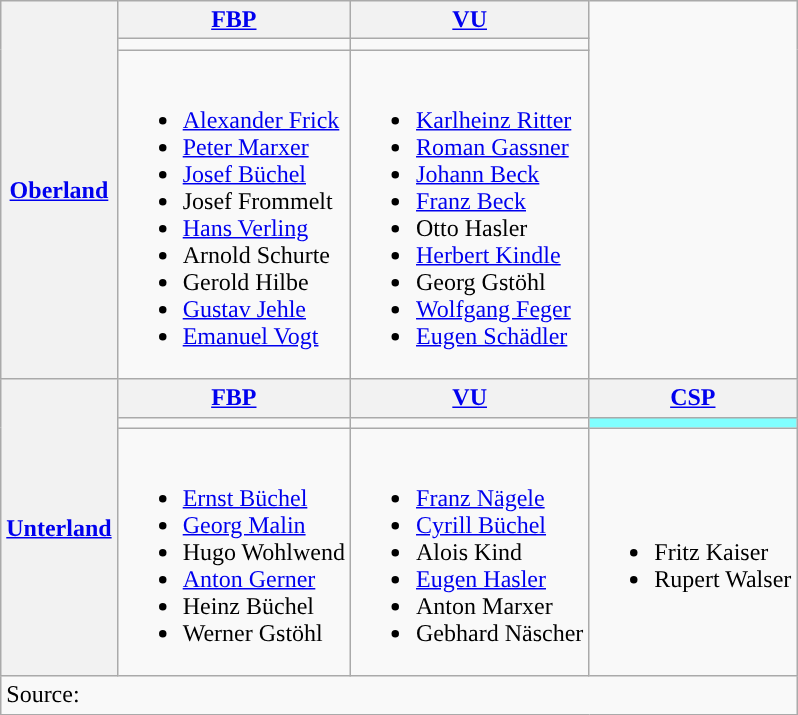<table class="wikitable">
<tr>
<th rowspan="3"><a href='#'>Oberland</a></th>
<th><a href='#'>FBP</a></th>
<th><a href='#'>VU</a></th>
<td rowspan="3"></td>
</tr>
<tr>
<td></td>
<td></td>
</tr>
<tr>
<td><br><ul><li><a href='#'>Alexander Frick</a></li><li><a href='#'>Peter Marxer</a></li><li><a href='#'>Josef Büchel</a></li><li>Josef Frommelt</li><li><a href='#'>Hans Verling</a></li><li>Arnold Schurte</li><li>Gerold Hilbe</li><li><a href='#'>Gustav Jehle</a></li><li><a href='#'>Emanuel Vogt</a></li></ul></td>
<td><br><ul><li><a href='#'>Karlheinz Ritter</a></li><li><a href='#'>Roman Gassner</a></li><li><a href='#'>Johann Beck</a></li><li><a href='#'>Franz Beck</a></li><li>Otto Hasler</li><li><a href='#'>Herbert Kindle</a></li><li>Georg Gstöhl</li><li><a href='#'>Wolfgang Feger</a></li><li><a href='#'>Eugen Schädler</a></li></ul></td>
</tr>
<tr>
<th rowspan="3"><a href='#'>Unterland</a></th>
<th><a href='#'>FBP</a></th>
<th><a href='#'>VU</a></th>
<th><a href='#'>CSP</a></th>
</tr>
<tr>
<td></td>
<td></td>
<td bgcolor="#80FFFF"></td>
</tr>
<tr>
<td><br><ul><li><a href='#'>Ernst Büchel</a></li><li><a href='#'>Georg Malin</a></li><li>Hugo Wohlwend</li><li><a href='#'>Anton Gerner</a></li><li>Heinz Büchel</li><li>Werner Gstöhl</li></ul></td>
<td><br><ul><li><a href='#'>Franz Nägele</a></li><li><a href='#'>Cyrill Büchel</a></li><li>Alois Kind</li><li><a href='#'>Eugen Hasler</a></li><li>Anton Marxer</li><li>Gebhard Näscher</li></ul></td>
<td><br><ul><li>Fritz Kaiser</li><li>Rupert Walser</li></ul></td>
</tr>
<tr>
<td colspan="4">Source: </td>
</tr>
</table>
